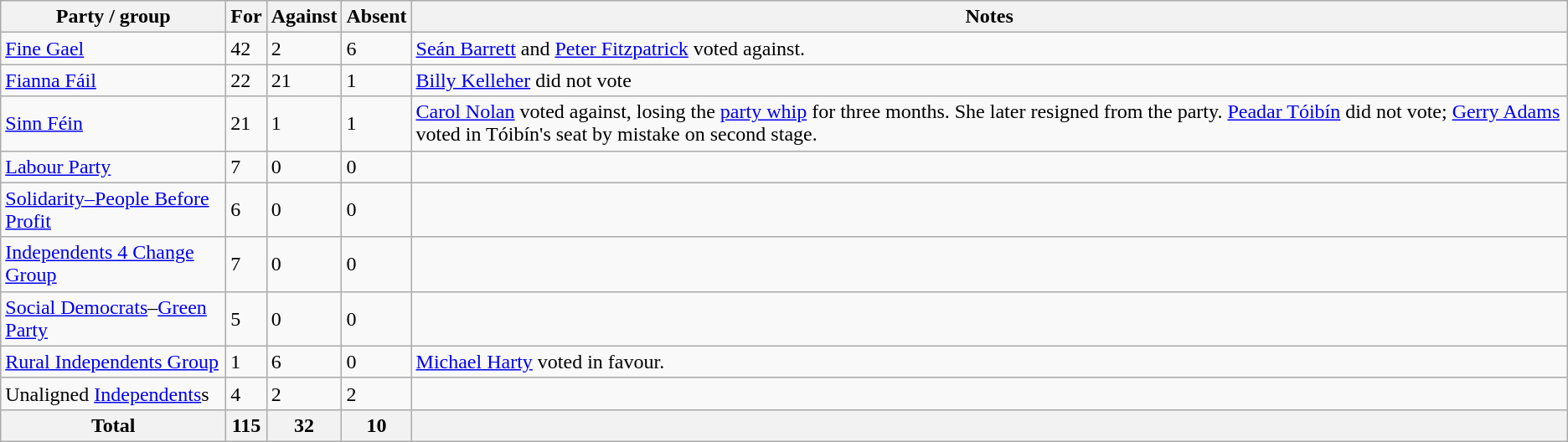<table class="wikitable sortable">
<tr>
<th>Party / group</th>
<th data-sort-type="number">For</th>
<th data-sort-type="number">Against</th>
<th data-sort-type="number">Absent</th>
<th class="unsortable">Notes</th>
</tr>
<tr>
<td><a href='#'>Fine Gael</a></td>
<td>42</td>
<td>2</td>
<td>6</td>
<td><a href='#'>Seán Barrett</a> and <a href='#'>Peter Fitzpatrick</a> voted against.</td>
</tr>
<tr>
<td><a href='#'>Fianna Fáil</a></td>
<td>22</td>
<td>21</td>
<td>1</td>
<td><a href='#'>Billy Kelleher</a> did not vote</td>
</tr>
<tr>
<td><a href='#'>Sinn Féin</a></td>
<td>21</td>
<td>1</td>
<td>1</td>
<td><a href='#'>Carol Nolan</a> voted against, losing the <a href='#'>party whip</a> for three months. She later resigned from the party. <a href='#'>Peadar Tóibín</a> did not vote; <a href='#'>Gerry Adams</a> voted in Tóibín's seat by mistake on second stage.</td>
</tr>
<tr>
<td><a href='#'>Labour Party</a></td>
<td>7</td>
<td>0</td>
<td>0</td>
<td></td>
</tr>
<tr>
<td><a href='#'>Solidarity–People Before Profit</a></td>
<td>6</td>
<td>0</td>
<td>0</td>
<td></td>
</tr>
<tr>
<td><a href='#'>Independents 4 Change Group</a></td>
<td>7</td>
<td>0</td>
<td>0</td>
<td></td>
</tr>
<tr>
<td><a href='#'>Social Democrats</a>–<a href='#'>Green Party</a></td>
<td>5</td>
<td>0</td>
<td>0</td>
<td></td>
</tr>
<tr>
<td><a href='#'>Rural Independents Group</a></td>
<td>1</td>
<td>6</td>
<td>0</td>
<td><a href='#'>Michael Harty</a> voted in favour.</td>
</tr>
<tr>
<td>Unaligned <a href='#'>Independents</a>s</td>
<td>4</td>
<td>2</td>
<td>2</td>
<td></td>
</tr>
<tr>
<th>Total</th>
<th>115</th>
<th>32</th>
<th>10</th>
<th></th>
</tr>
</table>
